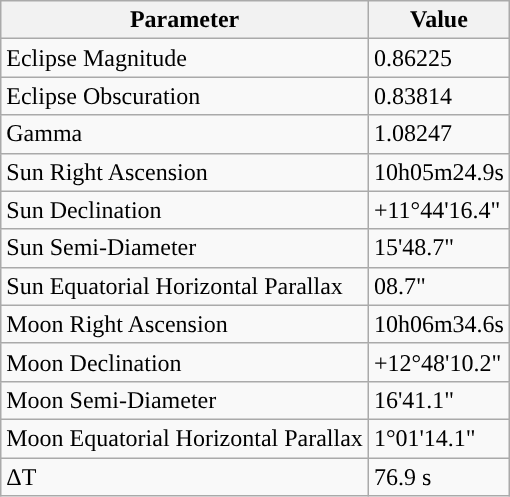<table class="wikitable">
<tr>
<th>Parameter</th>
<th>Value</th>
</tr>
<tr>
<td>Eclipse Magnitude</td>
<td>0.86225</td>
</tr>
<tr>
<td>Eclipse Obscuration</td>
<td>0.83814</td>
</tr>
<tr>
<td>Gamma</td>
<td>1.08247</td>
</tr>
<tr>
<td>Sun Right Ascension</td>
<td>10h05m24.9s</td>
</tr>
<tr>
<td>Sun Declination</td>
<td>+11°44'16.4"</td>
</tr>
<tr>
<td>Sun Semi-Diameter</td>
<td>15'48.7"</td>
</tr>
<tr>
<td>Sun Equatorial Horizontal Parallax</td>
<td>08.7"</td>
</tr>
<tr>
<td>Moon Right Ascension</td>
<td>10h06m34.6s</td>
</tr>
<tr>
<td>Moon Declination</td>
<td>+12°48'10.2"</td>
</tr>
<tr>
<td>Moon Semi-Diameter</td>
<td>16'41.1"</td>
</tr>
<tr>
<td>Moon Equatorial Horizontal Parallax</td>
<td>1°01'14.1"</td>
</tr>
<tr>
<td>ΔT</td>
<td>76.9 s</td>
</tr>
</table>
